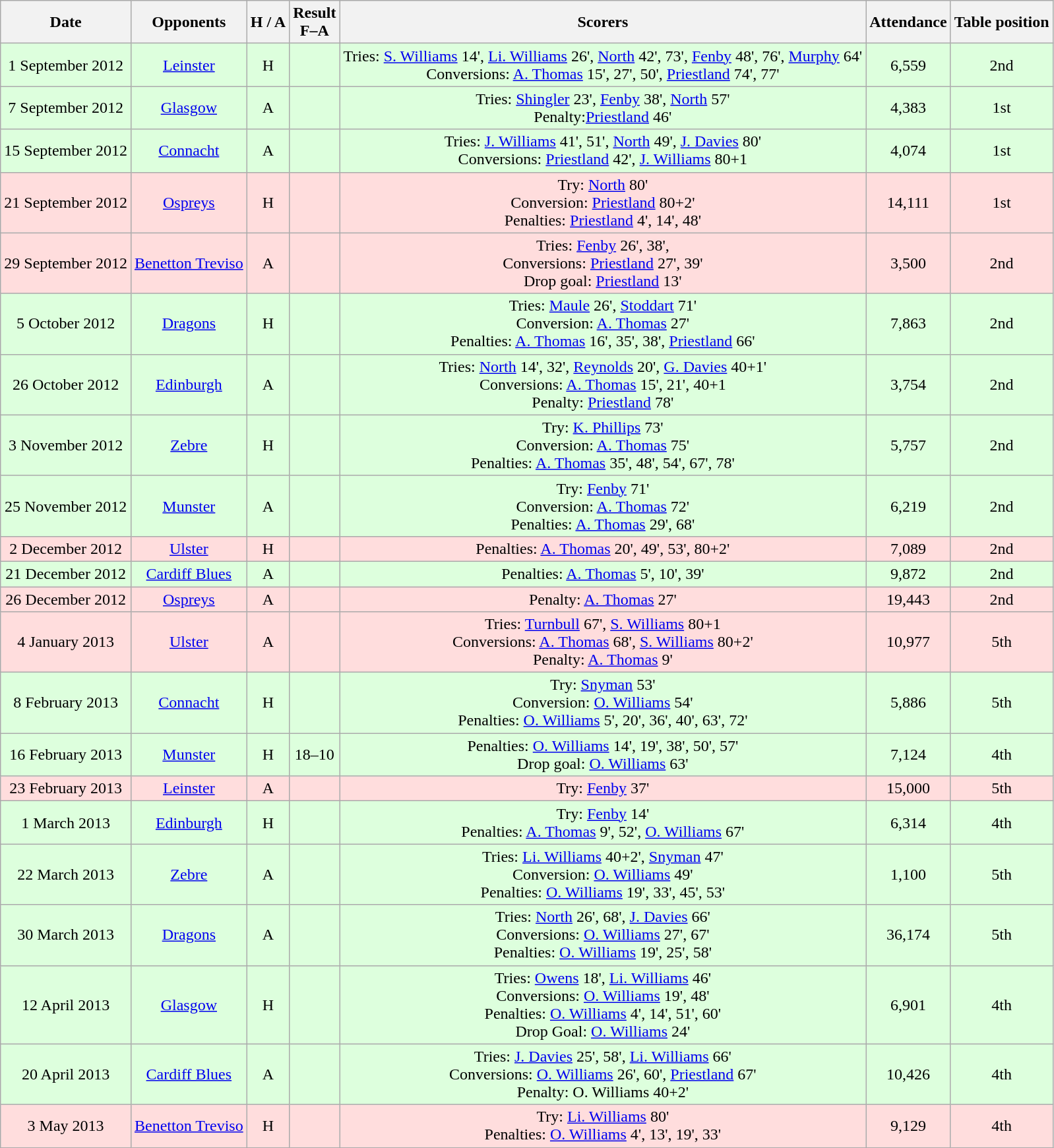<table class="wikitable" style="text-align:center">
<tr>
<th>Date</th>
<th>Opponents</th>
<th>H / A</th>
<th>Result<br>F–A</th>
<th>Scorers</th>
<th>Attendance</th>
<th>Table position</th>
</tr>
<tr bgcolor="ddffdd">
<td>1 September 2012</td>
<td><a href='#'>Leinster</a></td>
<td>H</td>
<td></td>
<td>Tries: <a href='#'>S. Williams</a> 14', <a href='#'>Li. Williams</a> 26', <a href='#'>North</a> 42', 73', <a href='#'>Fenby</a> 48', 76', <a href='#'>Murphy</a> 64' <br> Conversions: <a href='#'>A. Thomas</a> 15', 27', 50', <a href='#'>Priestland</a> 74', 77'</td>
<td>6,559</td>
<td>2nd</td>
</tr>
<tr bgcolor="ddffdd">
<td>7 September 2012</td>
<td><a href='#'>Glasgow</a></td>
<td>A</td>
<td></td>
<td>Tries: <a href='#'>Shingler</a> 23', <a href='#'>Fenby</a> 38', <a href='#'>North</a> 57' <br> Penalty:<a href='#'>Priestland</a> 46'</td>
<td>4,383</td>
<td>1st</td>
</tr>
<tr bgcolor="ddffdd">
<td>15 September 2012</td>
<td><a href='#'>Connacht</a></td>
<td>A</td>
<td></td>
<td>Tries: <a href='#'>J. Williams</a> 41', 51', <a href='#'>North</a> 49', <a href='#'>J. Davies</a> 80' <br> Conversions: <a href='#'>Priestland</a> 42', <a href='#'>J. Williams</a> 80+1</td>
<td>4,074</td>
<td>1st</td>
</tr>
<tr bgcolor="ffdddd">
<td>21 September 2012</td>
<td><a href='#'>Ospreys</a></td>
<td>H</td>
<td></td>
<td>Try: <a href='#'>North</a> 80' <br> Conversion: <a href='#'>Priestland</a> 80+2' <br> Penalties: <a href='#'>Priestland</a> 4', 14', 48'</td>
<td>14,111</td>
<td>1st</td>
</tr>
<tr bgcolor="ffdddd">
<td>29 September 2012</td>
<td><a href='#'>Benetton Treviso</a></td>
<td>A</td>
<td></td>
<td>Tries: <a href='#'>Fenby</a> 26', 38', <br> Conversions: <a href='#'>Priestland</a> 27', 39' <br> Drop goal: <a href='#'>Priestland</a> 13'</td>
<td>3,500</td>
<td>2nd</td>
</tr>
<tr bgcolor="ddffdd">
<td>5 October 2012</td>
<td><a href='#'>Dragons</a></td>
<td>H</td>
<td></td>
<td>Tries: <a href='#'>Maule</a> 26', <a href='#'>Stoddart</a> 71' <br> Conversion: <a href='#'>A. Thomas</a> 27' <br> Penalties: <a href='#'>A. Thomas</a> 16', 35', 38', <a href='#'>Priestland</a> 66'</td>
<td>7,863</td>
<td>2nd</td>
</tr>
<tr bgcolor="ddffdd">
<td>26 October 2012</td>
<td><a href='#'>Edinburgh</a></td>
<td>A</td>
<td></td>
<td>Tries: <a href='#'>North</a> 14', 32', <a href='#'>Reynolds</a> 20', <a href='#'>G. Davies</a> 40+1' <br> Conversions: <a href='#'>A. Thomas</a> 15', 21', 40+1 <br> Penalty: <a href='#'>Priestland</a> 78'</td>
<td>3,754</td>
<td>2nd</td>
</tr>
<tr bgcolor="ddffdd">
<td>3 November 2012</td>
<td><a href='#'>Zebre</a></td>
<td>H</td>
<td></td>
<td>Try: <a href='#'>K. Phillips</a> 73' <br> Conversion: <a href='#'>A. Thomas</a> 75' <br> Penalties: <a href='#'>A. Thomas</a> 35', 48', 54', 67', 78'</td>
<td>5,757</td>
<td>2nd</td>
</tr>
<tr bgcolor="ddffdd">
<td>25 November 2012</td>
<td><a href='#'>Munster</a></td>
<td>A</td>
<td></td>
<td>Try: <a href='#'>Fenby</a> 71' <br> Conversion: <a href='#'>A. Thomas</a> 72' <br> Penalties: <a href='#'>A. Thomas</a> 29', 68'</td>
<td>6,219</td>
<td>2nd</td>
</tr>
<tr bgcolor="ffdddd">
<td>2 December 2012</td>
<td><a href='#'>Ulster</a></td>
<td>H</td>
<td></td>
<td>Penalties: <a href='#'>A. Thomas</a> 20', 49', 53', 80+2'</td>
<td>7,089</td>
<td>2nd</td>
</tr>
<tr bgcolor="ddffdd">
<td>21 December 2012</td>
<td><a href='#'>Cardiff Blues</a></td>
<td>A</td>
<td></td>
<td>Penalties: <a href='#'>A. Thomas</a> 5', 10', 39'</td>
<td>9,872</td>
<td>2nd</td>
</tr>
<tr bgcolor="ffdddd">
<td>26 December 2012</td>
<td><a href='#'>Ospreys</a></td>
<td>A</td>
<td></td>
<td>Penalty: <a href='#'>A. Thomas</a> 27'</td>
<td>19,443</td>
<td>2nd</td>
</tr>
<tr bgcolor="ffdddd">
<td>4 January 2013</td>
<td><a href='#'>Ulster</a></td>
<td>A</td>
<td></td>
<td>Tries: <a href='#'>Turnbull</a> 67', <a href='#'>S. Williams</a> 80+1 <br> Conversions: <a href='#'>A. Thomas</a> 68', <a href='#'>S. Williams</a> 80+2' <br> Penalty: <a href='#'>A. Thomas</a> 9'</td>
<td>10,977</td>
<td>5th</td>
</tr>
<tr bgcolor="ddffdd">
<td>8 February 2013</td>
<td><a href='#'>Connacht</a></td>
<td>H</td>
<td></td>
<td>Try: <a href='#'>Snyman</a> 53' <br> Conversion: <a href='#'>O. Williams</a> 54' <br> Penalties: <a href='#'>O. Williams</a> 5', 20', 36', 40', 63', 72'</td>
<td>5,886</td>
<td>5th</td>
</tr>
<tr bgcolor="ddffdd">
<td>16 February 2013</td>
<td><a href='#'>Munster</a></td>
<td>H</td>
<td>18–10</td>
<td>Penalties: <a href='#'>O. Williams</a> 14', 19', 38', 50', 57' <br> Drop goal: <a href='#'>O. Williams</a> 63'</td>
<td>7,124</td>
<td>4th</td>
</tr>
<tr bgcolor="ffdddd">
<td>23 February 2013</td>
<td><a href='#'>Leinster</a></td>
<td>A</td>
<td></td>
<td>Try: <a href='#'>Fenby</a> 37'</td>
<td>15,000</td>
<td>5th</td>
</tr>
<tr bgcolor="ddffdd">
<td>1 March 2013</td>
<td><a href='#'>Edinburgh</a></td>
<td>H</td>
<td></td>
<td>Try: <a href='#'>Fenby</a> 14' <br> Penalties: <a href='#'>A. Thomas</a> 9', 52', <a href='#'>O. Williams</a> 67'</td>
<td>6,314</td>
<td>4th</td>
</tr>
<tr bgcolor="ddffdd">
<td>22 March 2013</td>
<td><a href='#'>Zebre</a></td>
<td>A</td>
<td></td>
<td>Tries: <a href='#'>Li. Williams</a> 40+2', <a href='#'>Snyman</a> 47' <br> Conversion: <a href='#'>O. Williams</a> 49' <br> Penalties: <a href='#'>O. Williams</a> 19', 33', 45', 53'</td>
<td>1,100</td>
<td>5th</td>
</tr>
<tr bgcolor="ddffdd">
<td>30 March 2013</td>
<td><a href='#'>Dragons</a></td>
<td>A</td>
<td></td>
<td>Tries: <a href='#'>North</a> 26', 68', <a href='#'>J. Davies</a> 66' <br> Conversions: <a href='#'>O. Williams</a> 27', 67' <br> Penalties: <a href='#'>O. Williams</a> 19', 25', 58'</td>
<td>36,174</td>
<td>5th</td>
</tr>
<tr bgcolor="ddffdd">
<td>12 April 2013</td>
<td><a href='#'>Glasgow</a></td>
<td>H</td>
<td></td>
<td>Tries: <a href='#'>Owens</a> 18', <a href='#'>Li. Williams</a> 46' <br> Conversions: <a href='#'>O. Williams</a> 19', 48' <br> Penalties: <a href='#'>O. Williams</a> 4', 14', 51', 60' <br> Drop Goal: <a href='#'>O. Williams</a> 24'</td>
<td>6,901</td>
<td>4th</td>
</tr>
<tr bgcolor="ddffdd">
<td>20 April 2013</td>
<td><a href='#'>Cardiff Blues</a></td>
<td>A</td>
<td></td>
<td>Tries: <a href='#'>J. Davies</a> 25', 58', <a href='#'>Li. Williams</a> 66' <br> Conversions: <a href='#'>O. Williams</a> 26', 60', <a href='#'>Priestland</a> 67' <br> Penalty: O. Williams 40+2'</td>
<td>10,426</td>
<td>4th</td>
</tr>
<tr bgcolor="ffdddd">
<td>3 May 2013</td>
<td><a href='#'>Benetton Treviso</a></td>
<td>H</td>
<td></td>
<td>Try: <a href='#'>Li. Williams</a> 80' <br> Penalties: <a href='#'>O. Williams</a> 4', 13', 19', 33'</td>
<td>9,129</td>
<td>4th</td>
</tr>
</table>
